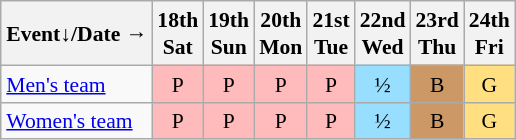<table class="wikitable" style="margin:0.5em auto; font-size:90%; line-height:1.25em; text-align:center;">
<tr>
<th>Event↓/Date →</th>
<th>18th<br>Sat</th>
<th>19th<br>Sun</th>
<th>20th<br>Mon</th>
<th>21st<br>Tue</th>
<th>22nd<br>Wed</th>
<th>23rd<br>Thu</th>
<th>24th<br>Fri</th>
</tr>
<tr>
<td align="left"><a href='#'>Men's team</a></td>
<td bgcolor="#FFBBBB">P</td>
<td bgcolor="#FFBBBB">P</td>
<td bgcolor="#FFBBBB">P</td>
<td bgcolor="#FFBBBB">P</td>
<td bgcolor="#97DEFF">½</td>
<td bgcolor="#CC9966">B</td>
<td bgcolor="#FFDF80">G</td>
</tr>
<tr>
<td align="left"><a href='#'>Women's team</a></td>
<td bgcolor="#FFBBBB">P</td>
<td bgcolor="#FFBBBB">P</td>
<td bgcolor="#FFBBBB">P</td>
<td bgcolor="#FFBBBB">P</td>
<td bgcolor="#97DEFF">½</td>
<td bgcolor="#CC9966">B</td>
<td bgcolor="#FFDF80">G</td>
</tr>
</table>
